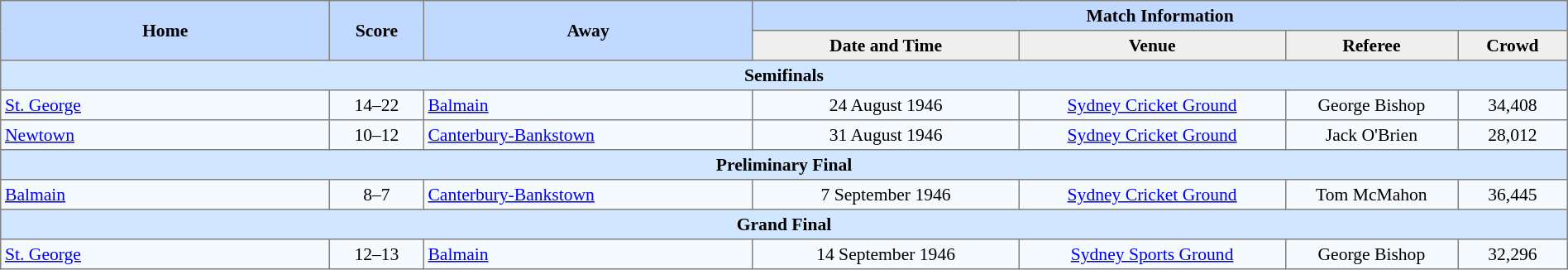<table border=1 style="border-collapse:collapse; font-size:90%; text-align:center;" cellpadding=3 cellspacing=0 width=100%>
<tr bgcolor=#C1D8FF>
<th rowspan=2 width=21%>Home</th>
<th rowspan=2 width=6%>Score</th>
<th rowspan=2 width=21%>Away</th>
<th colspan=6>Match Information</th>
</tr>
<tr bgcolor=#EFEFEF>
<th width=17%>Date and Time</th>
<th width=17%>Venue</th>
<th width=11%>Referee</th>
<th width=7%>Crowd</th>
</tr>
<tr bgcolor="#D0E7FF">
<td colspan=7><strong>Semifinals</strong></td>
</tr>
<tr bgcolor=#F5FAFF>
<td align=left> <a href='#'>St. George</a></td>
<td>14–22</td>
<td align=left> <a href='#'>Balmain</a></td>
<td>24 August 1946</td>
<td><a href='#'>Sydney Cricket Ground</a></td>
<td>George Bishop</td>
<td>34,408</td>
</tr>
<tr bgcolor=#F5FAFF>
<td align=left> <a href='#'>Newtown</a></td>
<td>10–12</td>
<td align=left> <a href='#'>Canterbury-Bankstown</a></td>
<td>31 August 1946</td>
<td><a href='#'>Sydney Cricket Ground</a></td>
<td>Jack O'Brien</td>
<td>28,012</td>
</tr>
<tr bgcolor="#D0E7FF">
<td colspan=7><strong>Preliminary Final</strong></td>
</tr>
<tr bgcolor=#F5FAFF>
<td align=left> <a href='#'>Balmain</a></td>
<td>8–7</td>
<td align=left> <a href='#'>Canterbury-Bankstown</a></td>
<td>7 September 1946</td>
<td><a href='#'>Sydney Cricket Ground</a></td>
<td>Tom McMahon</td>
<td>36,445</td>
</tr>
<tr bgcolor="#D0E7FF">
<td colspan=7><strong>Grand Final</strong></td>
</tr>
<tr bgcolor=#F5FAFF>
<td align=left> <a href='#'>St. George</a></td>
<td>12–13</td>
<td align=left> <a href='#'>Balmain</a></td>
<td>14 September 1946</td>
<td><a href='#'>Sydney Sports Ground</a></td>
<td>George Bishop</td>
<td>32,296</td>
</tr>
</table>
